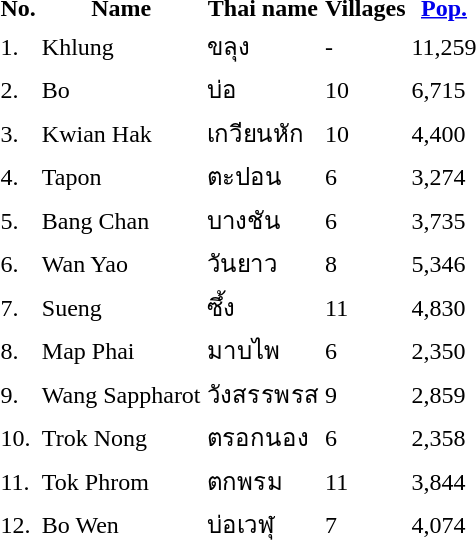<table>
<tr>
<th>No.</th>
<th>Name</th>
<th>Thai name</th>
<th>Villages</th>
<th><a href='#'>Pop.</a></th>
</tr>
<tr>
<td>1.</td>
<td>Khlung</td>
<td>ขลุง</td>
<td>-</td>
<td>11,259</td>
<td></td>
</tr>
<tr>
<td>2.</td>
<td>Bo</td>
<td>บ่อ</td>
<td>10</td>
<td>6,715</td>
<td></td>
</tr>
<tr>
<td>3.</td>
<td>Kwian Hak</td>
<td>เกวียนหัก</td>
<td>10</td>
<td>4,400</td>
<td></td>
</tr>
<tr>
<td>4.</td>
<td>Tapon</td>
<td>ตะปอน</td>
<td>6</td>
<td>3,274</td>
<td></td>
</tr>
<tr>
<td>5.</td>
<td>Bang Chan</td>
<td>บางชัน</td>
<td>6</td>
<td>3,735</td>
<td></td>
</tr>
<tr>
<td>6.</td>
<td>Wan Yao</td>
<td>วันยาว</td>
<td>8</td>
<td>5,346</td>
<td></td>
</tr>
<tr>
<td>7.</td>
<td>Sueng</td>
<td>ซึ้ง</td>
<td>11</td>
<td>4,830</td>
<td></td>
</tr>
<tr>
<td>8.</td>
<td>Map Phai</td>
<td>มาบไพ</td>
<td>6</td>
<td>2,350</td>
<td></td>
</tr>
<tr>
<td>9.</td>
<td>Wang Sappharot</td>
<td>วังสรรพรส</td>
<td>9</td>
<td>2,859</td>
<td></td>
</tr>
<tr>
<td>10.</td>
<td>Trok Nong</td>
<td>ตรอกนอง</td>
<td>6</td>
<td>2,358</td>
<td></td>
</tr>
<tr>
<td>11.</td>
<td>Tok Phrom</td>
<td>ตกพรม</td>
<td>11</td>
<td>3,844</td>
<td></td>
</tr>
<tr>
<td>12.</td>
<td>Bo Wen</td>
<td>บ่อเวฬุ</td>
<td>7</td>
<td>4,074</td>
<td></td>
</tr>
</table>
